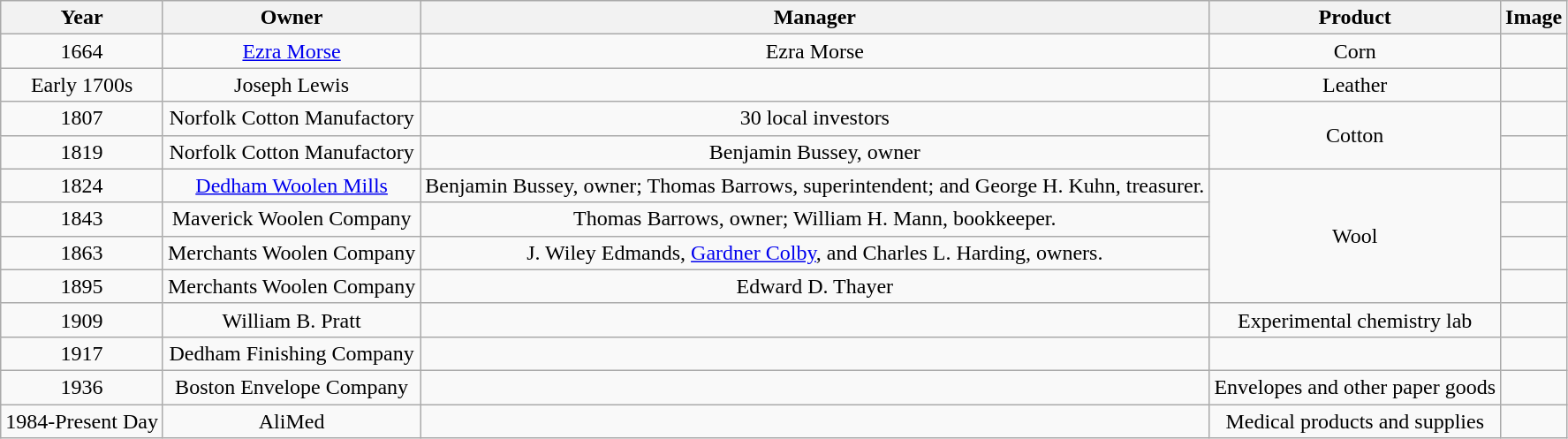<table class="wikitable" style="text-align:center">
<tr>
<th>Year</th>
<th>Owner</th>
<th>Manager</th>
<th>Product</th>
<th>Image</th>
</tr>
<tr>
<td>1664</td>
<td><a href='#'>Ezra Morse</a></td>
<td>Ezra Morse</td>
<td>Corn</td>
<td></td>
</tr>
<tr>
<td>Early 1700s</td>
<td>Joseph Lewis</td>
<td></td>
<td>Leather</td>
<td></td>
</tr>
<tr>
<td>1807</td>
<td>Norfolk Cotton Manufactory</td>
<td>30 local investors</td>
<td rowspan="2">Cotton</td>
<td></td>
</tr>
<tr>
<td>1819</td>
<td>Norfolk Cotton Manufactory</td>
<td>Benjamin Bussey, owner</td>
<td></td>
</tr>
<tr>
<td>1824</td>
<td><a href='#'>Dedham Woolen Mills</a></td>
<td>Benjamin Bussey, owner; Thomas Barrows, superintendent; and George H. Kuhn, treasurer.</td>
<td rowspan="4">Wool</td>
</tr>
<tr>
<td>1843</td>
<td>Maverick Woolen Company</td>
<td>Thomas Barrows, owner; William H. Mann, bookkeeper.</td>
<td></td>
</tr>
<tr>
<td>1863</td>
<td>Merchants Woolen Company</td>
<td>J. Wiley Edmands, <a href='#'>Gardner Colby</a>, and Charles L. Harding, owners.</td>
<td></td>
</tr>
<tr>
<td>1895</td>
<td>Merchants Woolen Company</td>
<td>Edward D. Thayer</td>
<td></td>
</tr>
<tr>
<td>1909</td>
<td>William B. Pratt</td>
<td></td>
<td>Experimental chemistry lab</td>
<td></td>
</tr>
<tr>
<td>1917</td>
<td>Dedham Finishing Company</td>
<td></td>
<td></td>
<td></td>
</tr>
<tr>
<td>1936</td>
<td>Boston Envelope Company</td>
<td></td>
<td>Envelopes and other paper goods</td>
<td></td>
</tr>
<tr>
<td>1984-Present Day</td>
<td>AliMed</td>
<td></td>
<td>Medical products and supplies</td>
<td></td>
</tr>
</table>
